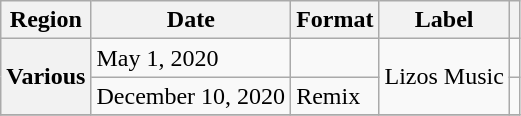<table class="wikitable plainrowheaders">
<tr>
<th scope="col">Region</th>
<th scope="col">Date</th>
<th scope="col">Format</th>
<th scope="col">Label</th>
<th scope="col"></th>
</tr>
<tr>
<th scope="row" rowspan="2">Various</th>
<td>May 1, 2020</td>
<td></td>
<td rowspan="2">Lizos Music</td>
<td style="text-align:center"></td>
</tr>
<tr>
<td>December 10, 2020</td>
<td>Remix</td>
<td style="text-align:center"></td>
</tr>
<tr>
</tr>
</table>
